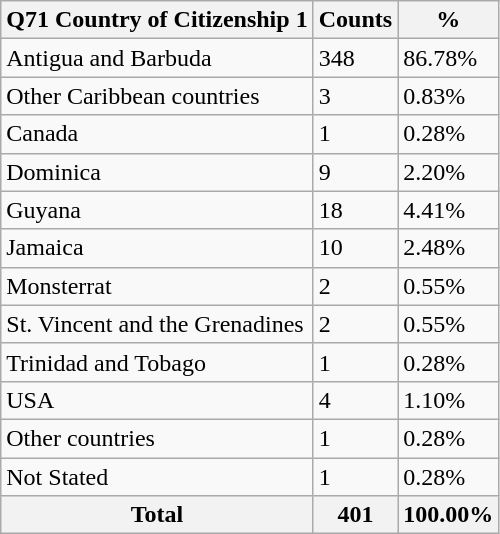<table class="wikitable sortable">
<tr>
<th>Q71 Country of Citizenship 1</th>
<th>Counts</th>
<th>%</th>
</tr>
<tr>
<td>Antigua and Barbuda</td>
<td>348</td>
<td>86.78%</td>
</tr>
<tr>
<td>Other Caribbean countries</td>
<td>3</td>
<td>0.83%</td>
</tr>
<tr>
<td>Canada</td>
<td>1</td>
<td>0.28%</td>
</tr>
<tr>
<td>Dominica</td>
<td>9</td>
<td>2.20%</td>
</tr>
<tr>
<td>Guyana</td>
<td>18</td>
<td>4.41%</td>
</tr>
<tr>
<td>Jamaica</td>
<td>10</td>
<td>2.48%</td>
</tr>
<tr>
<td>Monsterrat</td>
<td>2</td>
<td>0.55%</td>
</tr>
<tr>
<td>St. Vincent and the Grenadines</td>
<td>2</td>
<td>0.55%</td>
</tr>
<tr>
<td>Trinidad and Tobago</td>
<td>1</td>
<td>0.28%</td>
</tr>
<tr>
<td>USA</td>
<td>4</td>
<td>1.10%</td>
</tr>
<tr>
<td>Other countries</td>
<td>1</td>
<td>0.28%</td>
</tr>
<tr>
<td>Not Stated</td>
<td>1</td>
<td>0.28%</td>
</tr>
<tr>
<th>Total</th>
<th>401</th>
<th>100.00%</th>
</tr>
</table>
